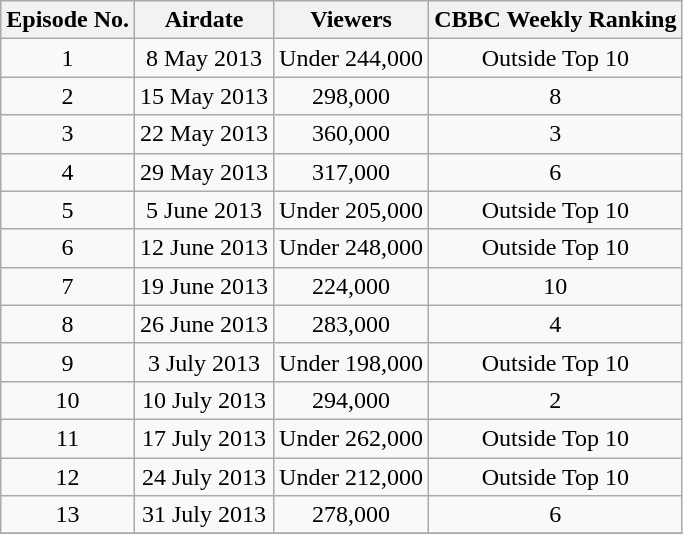<table class="wikitable" style="text-align:center;">
<tr>
<th>Episode No.</th>
<th>Airdate</th>
<th>Viewers</th>
<th>CBBC Weekly Ranking</th>
</tr>
<tr>
<td>1</td>
<td>8 May 2013</td>
<td>Under 244,000</td>
<td>Outside Top 10</td>
</tr>
<tr>
<td>2</td>
<td>15 May 2013</td>
<td>298,000</td>
<td>8</td>
</tr>
<tr>
<td>3</td>
<td>22 May 2013</td>
<td>360,000</td>
<td>3</td>
</tr>
<tr>
<td>4</td>
<td>29 May 2013</td>
<td>317,000</td>
<td>6</td>
</tr>
<tr>
<td>5</td>
<td>5 June 2013</td>
<td>Under 205,000</td>
<td>Outside Top 10</td>
</tr>
<tr>
<td>6</td>
<td>12 June 2013</td>
<td>Under 248,000</td>
<td>Outside Top 10</td>
</tr>
<tr>
<td>7</td>
<td>19 June 2013</td>
<td>224,000</td>
<td>10</td>
</tr>
<tr>
<td>8</td>
<td>26 June 2013</td>
<td>283,000</td>
<td>4</td>
</tr>
<tr>
<td>9</td>
<td>3 July 2013</td>
<td>Under 198,000</td>
<td>Outside Top 10</td>
</tr>
<tr>
<td>10</td>
<td>10 July 2013</td>
<td>294,000</td>
<td>2</td>
</tr>
<tr>
<td>11</td>
<td>17 July 2013</td>
<td>Under 262,000</td>
<td>Outside Top 10</td>
</tr>
<tr>
<td>12</td>
<td>24 July 2013</td>
<td>Under 212,000</td>
<td>Outside Top 10</td>
</tr>
<tr>
<td>13</td>
<td>31 July 2013</td>
<td>278,000</td>
<td>6</td>
</tr>
<tr>
</tr>
</table>
